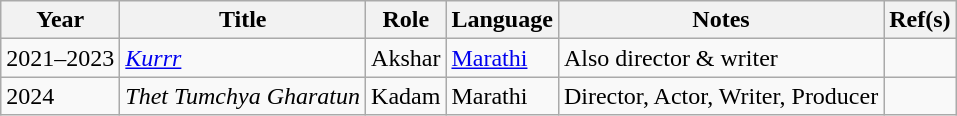<table class="wikitable">
<tr>
<th>Year</th>
<th>Title</th>
<th>Role</th>
<th>Language</th>
<th>Notes</th>
<th>Ref(s)</th>
</tr>
<tr>
<td>2021–2023</td>
<td><em><a href='#'>Kurrr</a></em></td>
<td>Akshar</td>
<td><a href='#'>Marathi</a></td>
<td>Also director & writer</td>
<td></td>
</tr>
<tr>
<td>2024</td>
<td><em>Thet Tumchya Gharatun</em></td>
<td>Kadam</td>
<td>Marathi</td>
<td>Director, Actor, Writer, Producer</td>
<td></td>
</tr>
</table>
